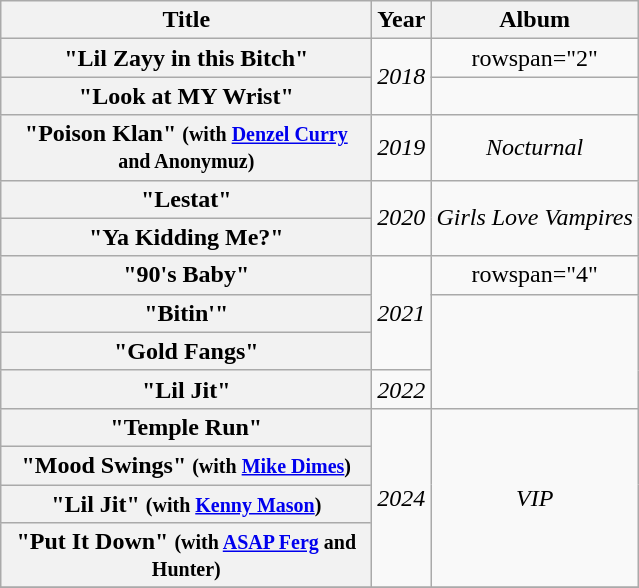<table class="wikitable plainrowheaders" style="text-align:center;">
<tr>
<th scope="col" style="width:15em;">Title</th>
<th scope="col">Year</th>
<th scope="col">Album</th>
</tr>
<tr>
<th scope="row">"Lil Zayy in this Bitch"</th>
<td rowspan="2"><em>2018</em></td>
<td>rowspan="2" </td>
</tr>
<tr>
<th scope="row">"Look at MY Wrist"</th>
</tr>
<tr>
<th scope="row">"Poison Klan" <small>(with <a href='#'>Denzel Curry</a> and Anonymuz)</small></th>
<td rowspan="1"><em>2019</em></td>
<td rowspan="1"><em>Nocturnal</em></td>
</tr>
<tr>
<th scope="row">"Lestat"</th>
<td rowspan="2"><em>2020</em></td>
<td rowspan="2"><em>Girls Love Vampires</em></td>
</tr>
<tr>
<th scope="row">"Ya Kidding Me?"</th>
</tr>
<tr>
<th scope="row">"90's Baby"</th>
<td rowspan="3"><em>2021</em></td>
<td>rowspan="4" </td>
</tr>
<tr>
<th scope="row">"Bitin'"</th>
</tr>
<tr>
<th scope="row">"Gold Fangs"</th>
</tr>
<tr>
<th scope="row">"Lil Jit"</th>
<td rowspan"1"><em>2022</em></td>
</tr>
<tr>
<th scope="row">"Temple Run"</th>
<td rowspan="4"><em>2024</em></td>
<td rowspan="4"><em>VIP</em></td>
</tr>
<tr>
<th scope="row">"Mood Swings" <small>(with <a href='#'>Mike Dimes</a>)</small></th>
</tr>
<tr>
<th scope="row">"Lil Jit" <small>(with <a href='#'>Kenny Mason</a>)</small></th>
</tr>
<tr>
<th scope="row">"Put It Down" <small>(with <a href='#'>ASAP Ferg</a> and Hunter)</small></th>
</tr>
<tr>
</tr>
</table>
